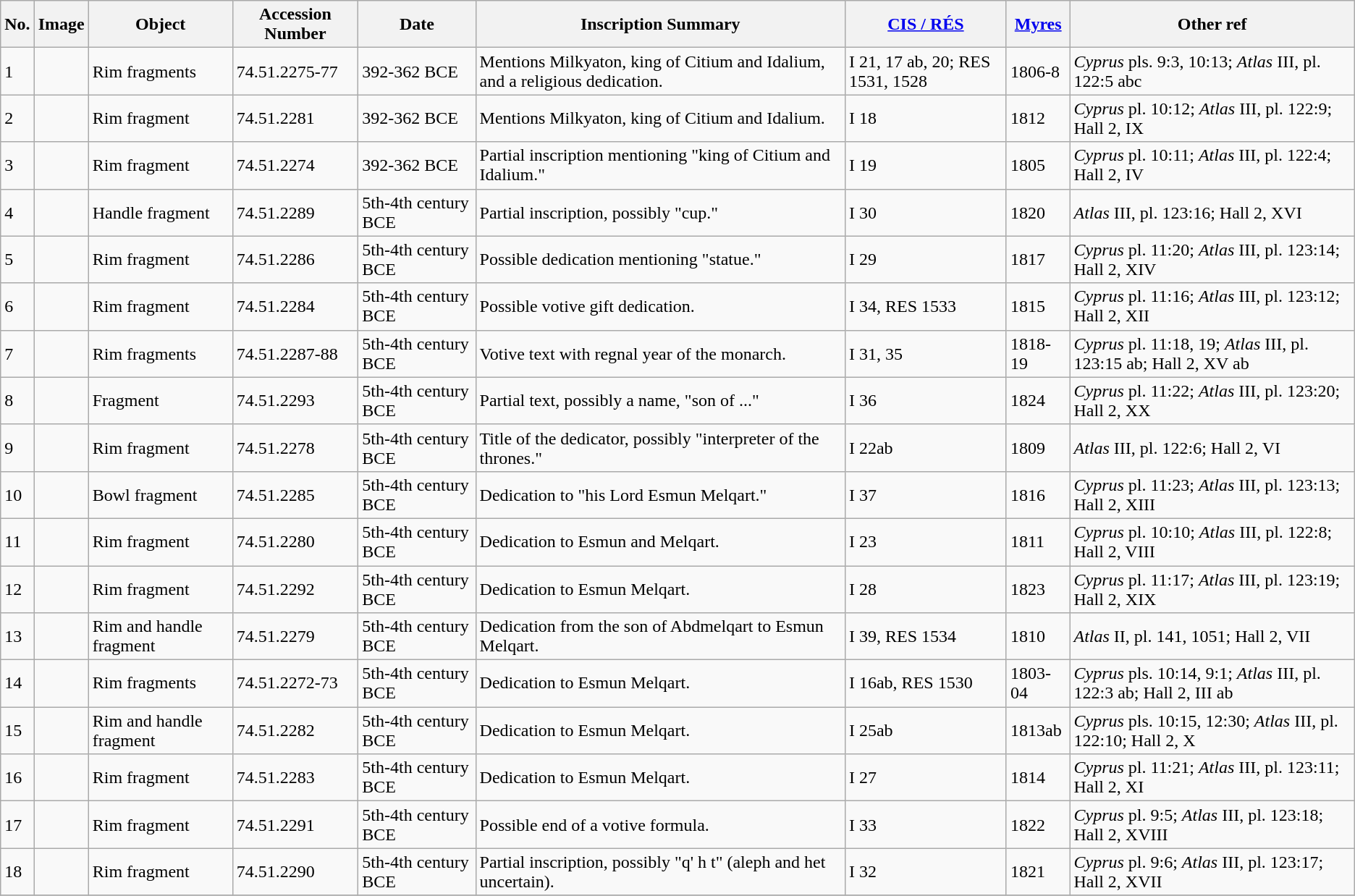<table class="wikitable sortable">
<tr>
<th>No.</th>
<th>Image</th>
<th>Object</th>
<th>Accession Number</th>
<th>Date</th>
<th>Inscription Summary</th>
<th><a href='#'>CIS / RÉS</a></th>
<th><a href='#'>Myres</a></th>
<th>Other ref</th>
</tr>
<tr>
<td>1</td>
<td></td>
<td>Rim fragments</td>
<td>74.51.2275-77</td>
<td>392-362 BCE</td>
<td>Mentions Milkyaton, king of Citium and Idalium, and a religious dedication.</td>
<td>I 21, 17 ab, 20; RES 1531, 1528</td>
<td>1806-8</td>
<td><em>Cyprus</em> pls. 9:3, 10:13; <em>Atlas</em> III, pl. 122:5 abc</td>
</tr>
<tr>
<td>2</td>
<td></td>
<td>Rim fragment</td>
<td>74.51.2281</td>
<td>392-362 BCE</td>
<td>Mentions Milkyaton, king of Citium and Idalium.</td>
<td>I 18</td>
<td>1812</td>
<td><em>Cyprus</em> pl. 10:12; <em>Atlas</em> III, pl. 122:9; Hall 2, IX</td>
</tr>
<tr>
<td>3</td>
<td></td>
<td>Rim fragment</td>
<td>74.51.2274</td>
<td>392-362 BCE</td>
<td>Partial inscription mentioning "king of Citium and Idalium."</td>
<td>I 19</td>
<td>1805</td>
<td><em>Cyprus</em> pl. 10:11; <em>Atlas</em> III, pl. 122:4; Hall 2, IV</td>
</tr>
<tr>
<td>4</td>
<td></td>
<td>Handle fragment</td>
<td>74.51.2289</td>
<td>5th-4th century BCE</td>
<td>Partial inscription, possibly "cup."</td>
<td>I 30</td>
<td>1820</td>
<td><em>Atlas</em> III, pl. 123:16; Hall 2, XVI</td>
</tr>
<tr>
<td>5</td>
<td></td>
<td>Rim fragment</td>
<td>74.51.2286</td>
<td>5th-4th century BCE</td>
<td>Possible dedication mentioning "statue."</td>
<td>I 29</td>
<td>1817</td>
<td><em>Cyprus</em> pl. 11:20; <em>Atlas</em> III, pl. 123:14; Hall 2, XIV</td>
</tr>
<tr>
<td>6</td>
<td></td>
<td>Rim fragment</td>
<td>74.51.2284</td>
<td>5th-4th century BCE</td>
<td>Possible votive gift dedication.</td>
<td>I 34, RES 1533</td>
<td>1815</td>
<td><em>Cyprus</em> pl. 11:16; <em>Atlas</em> III, pl. 123:12; Hall 2, XII</td>
</tr>
<tr>
<td>7</td>
<td></td>
<td>Rim fragments</td>
<td>74.51.2287-88</td>
<td>5th-4th century BCE</td>
<td>Votive text with regnal year of the monarch.</td>
<td>I 31, 35</td>
<td>1818-19</td>
<td><em>Cyprus</em> pl. 11:18, 19; <em>Atlas</em> III, pl. 123:15 ab; Hall 2, XV ab</td>
</tr>
<tr>
<td>8</td>
<td></td>
<td>Fragment</td>
<td>74.51.2293</td>
<td>5th-4th century BCE</td>
<td>Partial text, possibly a name, "son of ..."</td>
<td>I 36</td>
<td>1824</td>
<td><em>Cyprus</em> pl. 11:22; <em>Atlas</em> III, pl. 123:20; Hall 2, XX</td>
</tr>
<tr>
<td>9</td>
<td></td>
<td>Rim fragment</td>
<td>74.51.2278</td>
<td>5th-4th century BCE</td>
<td>Title of the dedicator, possibly "interpreter of the thrones."</td>
<td>I 22ab</td>
<td>1809</td>
<td><em>Atlas</em> III, pl. 122:6; Hall 2, VI</td>
</tr>
<tr>
<td>10</td>
<td></td>
<td>Bowl fragment</td>
<td>74.51.2285</td>
<td>5th-4th century BCE</td>
<td>Dedication to "his Lord Esmun Melqart."</td>
<td>I 37</td>
<td>1816</td>
<td><em>Cyprus</em> pl. 11:23; <em>Atlas</em> III, pl. 123:13; Hall 2, XIII</td>
</tr>
<tr>
<td>11</td>
<td></td>
<td>Rim fragment</td>
<td>74.51.2280</td>
<td>5th-4th century BCE</td>
<td>Dedication to Esmun and Melqart.</td>
<td>I 23</td>
<td>1811</td>
<td><em>Cyprus</em> pl. 10:10; <em>Atlas</em> III, pl. 122:8; Hall 2, VIII</td>
</tr>
<tr>
<td>12</td>
<td></td>
<td>Rim fragment</td>
<td>74.51.2292</td>
<td>5th-4th century BCE</td>
<td>Dedication to Esmun Melqart.</td>
<td>I 28</td>
<td>1823</td>
<td><em>Cyprus</em> pl. 11:17; <em>Atlas</em> III, pl. 123:19; Hall 2, XIX</td>
</tr>
<tr>
<td>13</td>
<td></td>
<td>Rim and handle fragment</td>
<td>74.51.2279</td>
<td>5th-4th century BCE</td>
<td>Dedication from the son of Abdmelqart to Esmun Melqart.</td>
<td>I 39, RES 1534</td>
<td>1810</td>
<td><em>Atlas</em> II, pl. 141, 1051; Hall 2, VII</td>
</tr>
<tr>
<td>14</td>
<td></td>
<td>Rim fragments</td>
<td>74.51.2272-73</td>
<td>5th-4th century BCE</td>
<td>Dedication to Esmun Melqart.</td>
<td>I 16ab, RES 1530</td>
<td>1803-04</td>
<td><em>Cyprus</em> pls. 10:14, 9:1; <em>Atlas</em> III, pl. 122:3 ab; Hall 2, III ab</td>
</tr>
<tr>
<td>15</td>
<td></td>
<td>Rim and handle fragment</td>
<td>74.51.2282</td>
<td>5th-4th century BCE</td>
<td>Dedication to Esmun Melqart.</td>
<td>I 25ab</td>
<td>1813ab</td>
<td><em>Cyprus</em> pls. 10:15, 12:30; <em>Atlas</em> III, pl. 122:10; Hall 2, X</td>
</tr>
<tr>
<td>16</td>
<td></td>
<td>Rim fragment</td>
<td>74.51.2283</td>
<td>5th-4th century BCE</td>
<td>Dedication to Esmun Melqart.</td>
<td>I 27</td>
<td>1814</td>
<td><em>Cyprus</em> pl. 11:21; <em>Atlas</em> III, pl. 123:11; Hall 2, XI</td>
</tr>
<tr>
<td>17</td>
<td></td>
<td>Rim fragment</td>
<td>74.51.2291</td>
<td>5th-4th century BCE</td>
<td>Possible end of a votive formula.</td>
<td>I 33</td>
<td>1822</td>
<td><em>Cyprus</em> pl. 9:5; <em>Atlas</em> III, pl. 123:18; Hall 2, XVIII</td>
</tr>
<tr>
<td>18</td>
<td></td>
<td>Rim fragment</td>
<td>74.51.2290</td>
<td>5th-4th century BCE</td>
<td>Partial inscription, possibly "q' h t" (aleph and het uncertain).</td>
<td>I 32</td>
<td>1821</td>
<td><em>Cyprus</em> pl. 9:6; <em>Atlas</em> III, pl. 123:17; Hall 2, XVII</td>
</tr>
<tr>
</tr>
</table>
